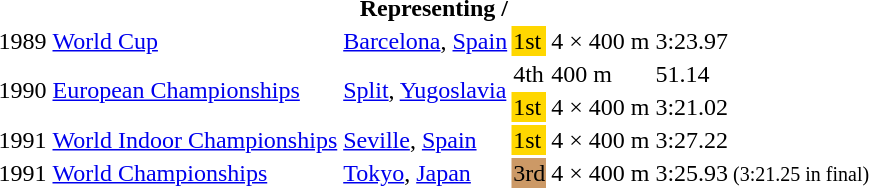<table>
<tr>
<th colspan="6">Representing  / </th>
</tr>
<tr>
<td>1989</td>
<td><a href='#'>World Cup</a></td>
<td><a href='#'>Barcelona</a>, <a href='#'>Spain</a></td>
<td bgcolor=gold>1st</td>
<td>4 × 400 m</td>
<td>3:23.97</td>
</tr>
<tr>
<td rowspan=2>1990</td>
<td rowspan=2><a href='#'>European Championships</a></td>
<td rowspan=2><a href='#'>Split</a>, <a href='#'>Yugoslavia</a></td>
<td>4th</td>
<td>400 m</td>
<td>51.14</td>
</tr>
<tr>
<td bgcolor=gold>1st</td>
<td>4 × 400 m</td>
<td>3:21.02</td>
</tr>
<tr>
<td>1991</td>
<td><a href='#'>World Indoor Championships</a></td>
<td><a href='#'>Seville</a>, <a href='#'>Spain</a></td>
<td bgcolor=gold>1st</td>
<td>4 × 400 m</td>
<td>3:27.22</td>
</tr>
<tr>
<td>1991</td>
<td><a href='#'>World Championships</a></td>
<td><a href='#'>Tokyo</a>, <a href='#'>Japan</a></td>
<td bgcolor=cc9966>3rd</td>
<td>4 × 400 m</td>
<td>3:25.93<small> (3:21.25 in final)</small></td>
</tr>
</table>
